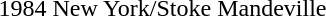<table>
<tr>
<td>1984 New York/Stoke Mandeville <br></td>
<td></td>
<td></td>
<td></td>
</tr>
</table>
